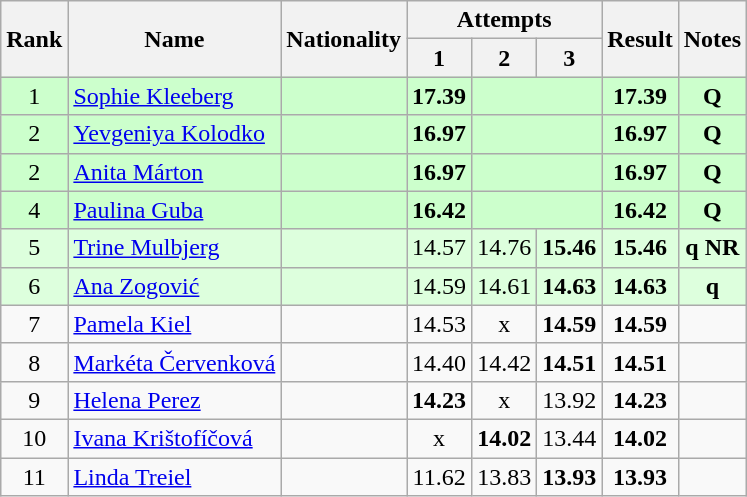<table class="wikitable sortable" style="text-align:center">
<tr>
<th rowspan=2>Rank</th>
<th rowspan=2>Name</th>
<th rowspan=2>Nationality</th>
<th colspan=3>Attempts</th>
<th rowspan=2>Result</th>
<th rowspan=2>Notes</th>
</tr>
<tr>
<th>1</th>
<th>2</th>
<th>3</th>
</tr>
<tr bgcolor=ccffcc>
<td>1</td>
<td align=left><a href='#'>Sophie Kleeberg</a></td>
<td align=left></td>
<td><strong>17.39</strong></td>
<td colspan=2></td>
<td><strong>17.39</strong></td>
<td><strong>Q</strong></td>
</tr>
<tr bgcolor=ccffcc>
<td>2</td>
<td align=left><a href='#'>Yevgeniya Kolodko</a></td>
<td align=left></td>
<td><strong>16.97</strong></td>
<td colspan=2></td>
<td><strong>16.97</strong></td>
<td><strong>Q</strong></td>
</tr>
<tr bgcolor=ccffcc>
<td>2</td>
<td align=left><a href='#'>Anita Márton</a></td>
<td align=left></td>
<td><strong>16.97</strong></td>
<td colspan=2></td>
<td><strong>16.97</strong></td>
<td><strong>Q</strong></td>
</tr>
<tr bgcolor=ccffcc>
<td>4</td>
<td align=left><a href='#'>Paulina Guba</a></td>
<td align=left></td>
<td><strong>16.42</strong></td>
<td colspan=2></td>
<td><strong>16.42</strong></td>
<td><strong>Q</strong></td>
</tr>
<tr bgcolor=ddffdd>
<td>5</td>
<td align=left><a href='#'>Trine Mulbjerg</a></td>
<td align=left></td>
<td>14.57</td>
<td>14.76</td>
<td><strong>15.46</strong></td>
<td><strong>15.46</strong></td>
<td><strong>q NR</strong></td>
</tr>
<tr bgcolor=ddffdd>
<td>6</td>
<td align=left><a href='#'>Ana Zogović</a></td>
<td align=left></td>
<td>14.59</td>
<td>14.61</td>
<td><strong>14.63</strong></td>
<td><strong>14.63</strong></td>
<td><strong>q</strong></td>
</tr>
<tr>
<td>7</td>
<td align=left><a href='#'>Pamela Kiel</a></td>
<td align=left></td>
<td>14.53</td>
<td>x</td>
<td><strong>14.59</strong></td>
<td><strong>14.59</strong></td>
<td></td>
</tr>
<tr>
<td>8</td>
<td align=left><a href='#'>Markéta Červenková</a></td>
<td align=left></td>
<td>14.40</td>
<td>14.42</td>
<td><strong>14.51</strong></td>
<td><strong>14.51</strong></td>
<td></td>
</tr>
<tr>
<td>9</td>
<td align=left><a href='#'>Helena Perez</a></td>
<td align=left></td>
<td><strong>14.23</strong></td>
<td>x</td>
<td>13.92</td>
<td><strong>14.23</strong></td>
<td></td>
</tr>
<tr>
<td>10</td>
<td align=left><a href='#'>Ivana Krištofíčová</a></td>
<td align=left></td>
<td>x</td>
<td><strong>14.02</strong></td>
<td>13.44</td>
<td><strong>14.02</strong></td>
<td></td>
</tr>
<tr>
<td>11</td>
<td align=left><a href='#'>Linda Treiel</a></td>
<td align=left></td>
<td>11.62</td>
<td>13.83</td>
<td><strong>13.93</strong></td>
<td><strong>13.93</strong></td>
<td></td>
</tr>
</table>
